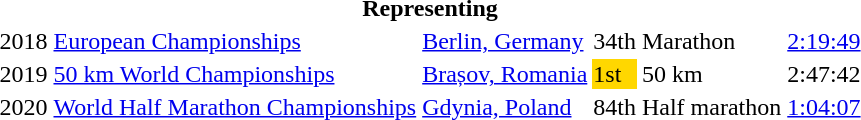<table>
<tr>
<th colspan="6">Representing </th>
</tr>
<tr>
<td>2018</td>
<td><a href='#'>European Championships</a></td>
<td><a href='#'>Berlin, Germany</a></td>
<td>34th</td>
<td>Marathon</td>
<td><a href='#'>2:19:49</a></td>
</tr>
<tr>
<td>2019</td>
<td><a href='#'>50 km World Championships</a></td>
<td><a href='#'>Brașov, Romania</a></td>
<td bgcolor='gold'>1st</td>
<td>50 km</td>
<td>2:47:42</td>
</tr>
<tr>
<td>2020</td>
<td><a href='#'>World Half Marathon Championships</a></td>
<td><a href='#'>Gdynia, Poland</a></td>
<td>84th</td>
<td>Half marathon</td>
<td><a href='#'>1:04:07</a></td>
</tr>
</table>
